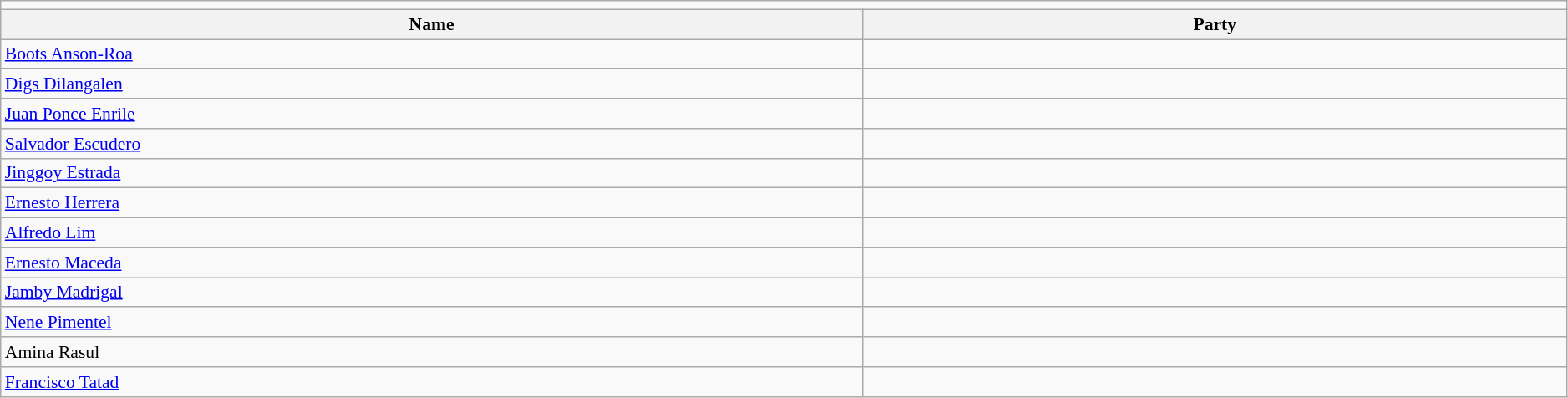<table class=wikitable style="font-size:90%" width=99%>
<tr>
<td colspan=4 bgcolor=></td>
</tr>
<tr>
<th width=55%>Name</th>
<th colspan=2 width=110px>Party</th>
</tr>
<tr>
<td><a href='#'>Boots Anson-Roa</a></td>
<td></td>
</tr>
<tr>
<td><a href='#'>Digs Dilangalen</a></td>
<td></td>
</tr>
<tr>
<td><a href='#'>Juan Ponce Enrile</a></td>
<td></td>
</tr>
<tr>
<td><a href='#'>Salvador Escudero</a></td>
<td></td>
</tr>
<tr>
<td><a href='#'>Jinggoy Estrada</a></td>
<td></td>
</tr>
<tr>
<td><a href='#'>Ernesto Herrera</a></td>
<td></td>
</tr>
<tr>
<td><a href='#'>Alfredo Lim</a></td>
<td></td>
</tr>
<tr>
<td><a href='#'>Ernesto Maceda</a></td>
<td></td>
</tr>
<tr>
<td><a href='#'>Jamby Madrigal</a></td>
<td></td>
</tr>
<tr>
<td><a href='#'>Nene Pimentel</a></td>
<td></td>
</tr>
<tr>
<td>Amina Rasul</td>
<td></td>
</tr>
<tr>
<td><a href='#'>Francisco Tatad</a></td>
<td></td>
</tr>
</table>
